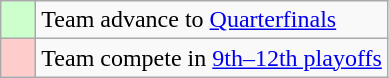<table class="wikitable">
<tr>
<td style="background: #ccffcc;">    </td>
<td>Team advance to <a href='#'>Quarterfinals</a></td>
</tr>
<tr>
<td style="background: #ffcccc;">    </td>
<td>Team compete in <a href='#'>9th–12th playoffs</a></td>
</tr>
</table>
